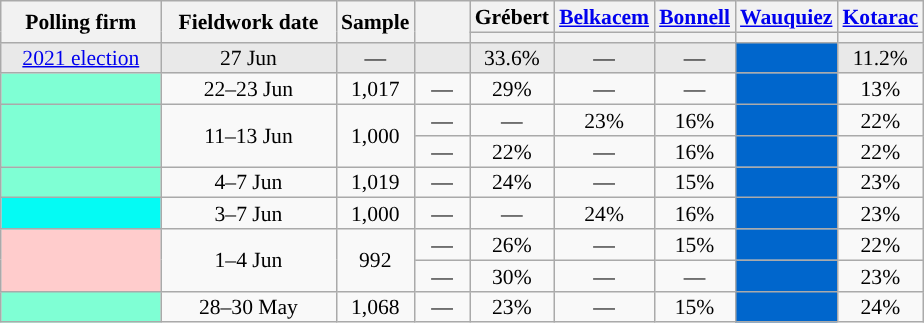<table class="wikitable" style="text-align:center;font-size:90%;line-height:14px;">
<tr>
<th rowspan="2" style="width:100px;">Polling firm</th>
<th rowspan="2" style="width:110px;">Fieldwork date</th>
<th rowspan="2" style="width:35px;">Sample</th>
<th rowspan="2" style="width:30px;"></th>
<th>Grébert<br></th>
<th><a href='#'>Belkacem</a><br></th>
<th><a href='#'>Bonnell</a><br></th>
<th><a href='#'>Wauquiez</a><br></th>
<th><a href='#'>Kotarac</a><br></th>
</tr>
<tr>
<th style="background:"></th>
<th style="background:"></th>
<th style="background:"></th>
<th style="background:"></th>
<th style="background:"></th>
</tr>
<tr style="background:#E9E9E9;">
<td><a href='#'>2021 election</a></td>
<td data-sort-value="2021-06-27">27 Jun</td>
<td>—</td>
<td></td>
<td>33.6%</td>
<td>—</td>
<td>—</td>
<td style="background:#0066CC;"><strong></strong></td>
<td>11.2%</td>
</tr>
<tr>
<td style="background:aquamarine;"></td>
<td>22–23 Jun</td>
<td>1,017</td>
<td>—</td>
<td>29%</td>
<td>—</td>
<td>—</td>
<td style="background:#0066CC;"><strong></strong></td>
<td>13%</td>
</tr>
<tr>
<td rowspan=2 style="background:aquamarine;"></td>
<td rowspan=2>11–13 Jun</td>
<td rowspan=2>1,000</td>
<td>—</td>
<td>—</td>
<td>23%</td>
<td>16%</td>
<td style="background:#0066CC;"><strong></strong></td>
<td>22%</td>
</tr>
<tr>
<td>—</td>
<td>22%</td>
<td>—</td>
<td>16%</td>
<td style="background:#0066CC;"><strong></strong></td>
<td>22%</td>
</tr>
<tr>
<td style="background:aquamarine;"></td>
<td>4–7 Jun</td>
<td>1,019</td>
<td>—</td>
<td>24%</td>
<td>—</td>
<td>15%</td>
<td style="background:#0066CC;"><strong></strong></td>
<td>23%</td>
</tr>
<tr>
<td style="background:#04FBF4;"></td>
<td>3–7 Jun</td>
<td>1,000</td>
<td>—</td>
<td>—</td>
<td>24%</td>
<td>16%</td>
<td style="background:#0066CC;"><strong></strong></td>
<td>23%</td>
</tr>
<tr>
<td rowspan=2 style="background:#FFCCCC;"></td>
<td rowspan=2>1–4 Jun</td>
<td rowspan=2>992</td>
<td>—</td>
<td>26%</td>
<td>—</td>
<td>15%</td>
<td style="background:#0066CC;"><strong></strong></td>
<td>22%</td>
</tr>
<tr>
<td>—</td>
<td>30%</td>
<td>—</td>
<td>—</td>
<td style="background:#0066CC;"><strong></strong></td>
<td>23%</td>
</tr>
<tr>
<td style="background:aquamarine;"></td>
<td>28–30 May</td>
<td>1,068</td>
<td>—</td>
<td>23%</td>
<td>—</td>
<td>15%</td>
<td style="background:#0066CC;"><strong></strong></td>
<td>24%</td>
</tr>
</table>
